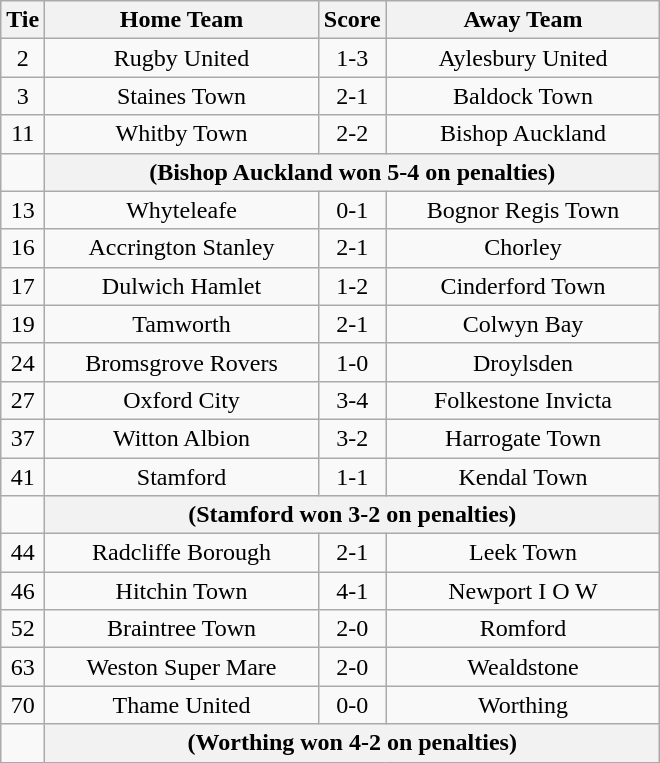<table class="wikitable" style="text-align:center;">
<tr>
<th width=20>Tie</th>
<th width=175>Home Team</th>
<th width=20>Score</th>
<th width=175>Away Team</th>
</tr>
<tr>
<td>2</td>
<td>Rugby United</td>
<td>1-3</td>
<td>Aylesbury United</td>
</tr>
<tr>
<td>3</td>
<td>Staines Town</td>
<td>2-1</td>
<td>Baldock Town</td>
</tr>
<tr>
<td>11</td>
<td>Whitby Town</td>
<td>2-2</td>
<td>Bishop Auckland</td>
</tr>
<tr>
<td></td>
<th colspan="5">(Bishop Auckland won 5-4 on penalties)</th>
</tr>
<tr>
<td>13</td>
<td>Whyteleafe</td>
<td>0-1</td>
<td>Bognor Regis Town</td>
</tr>
<tr>
<td>16</td>
<td>Accrington Stanley</td>
<td>2-1</td>
<td>Chorley</td>
</tr>
<tr>
<td>17</td>
<td>Dulwich Hamlet</td>
<td>1-2</td>
<td>Cinderford Town</td>
</tr>
<tr>
<td>19</td>
<td>Tamworth</td>
<td>2-1</td>
<td>Colwyn Bay</td>
</tr>
<tr>
<td>24</td>
<td>Bromsgrove Rovers</td>
<td>1-0</td>
<td>Droylsden</td>
</tr>
<tr>
<td>27</td>
<td>Oxford City</td>
<td>3-4</td>
<td>Folkestone Invicta</td>
</tr>
<tr>
<td>37</td>
<td>Witton Albion</td>
<td>3-2</td>
<td>Harrogate Town</td>
</tr>
<tr>
<td>41</td>
<td>Stamford</td>
<td>1-1</td>
<td>Kendal Town</td>
</tr>
<tr>
<td></td>
<th colspan="5">(Stamford won 3-2 on penalties)</th>
</tr>
<tr>
<td>44</td>
<td>Radcliffe Borough</td>
<td>2-1</td>
<td>Leek Town</td>
</tr>
<tr>
<td>46</td>
<td>Hitchin Town</td>
<td>4-1</td>
<td>Newport I O W</td>
</tr>
<tr>
<td>52</td>
<td>Braintree Town</td>
<td>2-0</td>
<td>Romford</td>
</tr>
<tr>
<td>63</td>
<td>Weston Super Mare</td>
<td>2-0</td>
<td>Wealdstone</td>
</tr>
<tr>
<td>70</td>
<td>Thame United</td>
<td>0-0</td>
<td>Worthing</td>
</tr>
<tr>
<td></td>
<th colspan="5">(Worthing won 4-2 on penalties)</th>
</tr>
</table>
